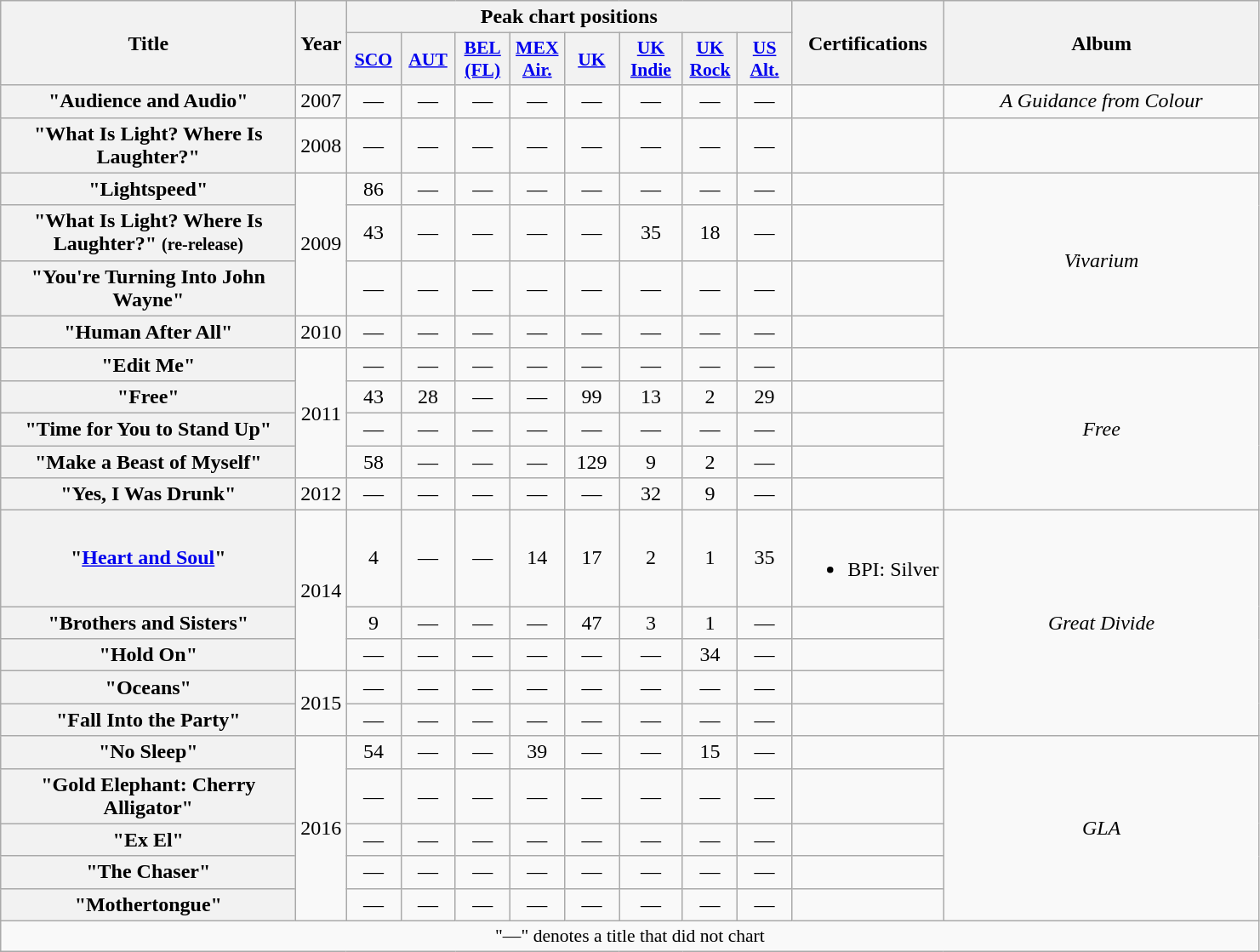<table class="wikitable plainrowheaders" style="text-align:center">
<tr>
<th scope="col" rowspan="2" style="width:14em;">Title</th>
<th scope="col" rowspan="2">Year</th>
<th scope="col" colspan="8">Peak chart positions</th>
<th scope="col" rowspan="2">Certifications</th>
<th scope="col" rowspan="2" style="width:15em;">Album</th>
</tr>
<tr>
<th scope="col" style="width:2.5em;font-size:90%;"><a href='#'>SCO</a><br></th>
<th scope="col" style="width:2.5em;font-size:90%;"><a href='#'>AUT</a><br></th>
<th scope="col" style="width:2.5em;font-size:90%;"><a href='#'>BEL<br>(FL)</a><br></th>
<th scope="col" style="width:2.5em;font-size:90%;"><a href='#'>MEX<br>Air.</a><br></th>
<th scope="col" style="width:2.5em;font-size:90%;"><a href='#'>UK</a><br></th>
<th scope="col" style="width:3em;font-size:90%;"><a href='#'>UK<br>Indie</a> <br></th>
<th scope="col" style="width:2.5em;font-size:90%;"><a href='#'>UK<br>Rock</a> <br></th>
<th scope="col" style="width:2.5em;font-size:90%;"><a href='#'>US<br>Alt.</a><br></th>
</tr>
<tr>
<th scope="row">"Audience and Audio"</th>
<td rowspan="1">2007</td>
<td>—</td>
<td>—</td>
<td>—</td>
<td>—</td>
<td>—</td>
<td>—</td>
<td>—</td>
<td>—</td>
<td></td>
<td rowspan="1"><em>A Guidance from Colour</em></td>
</tr>
<tr>
<th scope="row">"What Is Light? Where Is Laughter?"</th>
<td rowspan="1">2008</td>
<td>—</td>
<td>—</td>
<td>—</td>
<td>—</td>
<td>—</td>
<td>—</td>
<td>—</td>
<td>—</td>
<td></td>
<td></td>
</tr>
<tr>
<th scope="row">"Lightspeed"</th>
<td rowspan="3">2009</td>
<td>86</td>
<td>—</td>
<td>—</td>
<td>—</td>
<td>—</td>
<td>—</td>
<td>—</td>
<td>—</td>
<td></td>
<td rowspan="4"><em>Vivarium</em></td>
</tr>
<tr>
<th scope="row">"What Is Light? Where Is Laughter?" <small>(re-release)</small></th>
<td>43</td>
<td>—</td>
<td>—</td>
<td>—</td>
<td>—</td>
<td>35</td>
<td>18</td>
<td>—</td>
<td></td>
</tr>
<tr>
<th scope="row">"You're Turning Into John Wayne"</th>
<td>—</td>
<td>—</td>
<td>—</td>
<td>—</td>
<td>—</td>
<td>—</td>
<td>—</td>
<td>—</td>
<td></td>
</tr>
<tr>
<th scope="row">"Human After All"</th>
<td rowspan="1">2010</td>
<td>—</td>
<td>—</td>
<td>—</td>
<td>—</td>
<td>—</td>
<td>—</td>
<td>—</td>
<td>—</td>
<td></td>
</tr>
<tr>
<th scope="row">"Edit Me"</th>
<td rowspan="4">2011</td>
<td>—</td>
<td>—</td>
<td>—</td>
<td>—</td>
<td>—</td>
<td>—</td>
<td>—</td>
<td>—</td>
<td></td>
<td rowspan="5"><em>Free</em></td>
</tr>
<tr>
<th scope="row">"Free"</th>
<td>43</td>
<td>28</td>
<td>—</td>
<td>—</td>
<td>99</td>
<td>13</td>
<td>2</td>
<td>29</td>
<td></td>
</tr>
<tr>
<th scope="row">"Time for You to Stand Up"</th>
<td>—</td>
<td>—</td>
<td>—</td>
<td>—</td>
<td>—</td>
<td>—</td>
<td>—</td>
<td>—</td>
<td></td>
</tr>
<tr>
<th scope="row">"Make a Beast of Myself"</th>
<td>58</td>
<td>—</td>
<td>—</td>
<td>—</td>
<td>129</td>
<td>9</td>
<td>2</td>
<td>—</td>
<td></td>
</tr>
<tr>
<th scope="row">"Yes, I Was Drunk"</th>
<td rowspan="1">2012</td>
<td>—</td>
<td>—</td>
<td>—</td>
<td>—</td>
<td>—</td>
<td>32</td>
<td>9</td>
<td>—</td>
<td></td>
</tr>
<tr>
<th scope="row">"<a href='#'>Heart and Soul</a>"</th>
<td rowspan="3">2014</td>
<td>4</td>
<td>—</td>
<td>—</td>
<td>14</td>
<td>17</td>
<td>2</td>
<td>1</td>
<td>35</td>
<td><br><ul><li>BPI: Silver</li></ul></td>
<td rowspan="5"><em>Great Divide</em></td>
</tr>
<tr>
<th scope="row">"Brothers and Sisters"</th>
<td>9</td>
<td>—</td>
<td>—</td>
<td>—</td>
<td>47</td>
<td>3</td>
<td>1</td>
<td>—</td>
<td></td>
</tr>
<tr>
<th scope="row">"Hold On"</th>
<td>—</td>
<td>—</td>
<td>—</td>
<td>—</td>
<td>—</td>
<td>—</td>
<td>34</td>
<td>—</td>
<td></td>
</tr>
<tr>
<th scope="row">"Oceans"</th>
<td rowspan="2">2015</td>
<td>—</td>
<td>—</td>
<td>—</td>
<td>—</td>
<td>—</td>
<td>—</td>
<td>—</td>
<td>—</td>
<td></td>
</tr>
<tr>
<th scope="row">"Fall Into the Party"</th>
<td>—</td>
<td>—</td>
<td>—</td>
<td>—</td>
<td>—</td>
<td>—</td>
<td>—</td>
<td>—</td>
<td></td>
</tr>
<tr>
<th scope="row">"No Sleep"</th>
<td rowspan="5">2016</td>
<td>54</td>
<td>—</td>
<td>—</td>
<td>39</td>
<td>—</td>
<td>—</td>
<td>15</td>
<td>—</td>
<td></td>
<td rowspan="5"><em>GLA</em></td>
</tr>
<tr>
<th scope="row">"Gold Elephant: Cherry Alligator"</th>
<td>—</td>
<td>—</td>
<td>—</td>
<td>—</td>
<td>—</td>
<td>—</td>
<td>—</td>
<td>—</td>
<td></td>
</tr>
<tr>
<th scope="row">"Ex El"</th>
<td>—</td>
<td>—</td>
<td>—</td>
<td>—</td>
<td>—</td>
<td>—</td>
<td>—</td>
<td>—</td>
<td></td>
</tr>
<tr>
<th scope="row">"The Chaser"</th>
<td>—</td>
<td>—</td>
<td>—</td>
<td>—</td>
<td>—</td>
<td>—</td>
<td>—</td>
<td>—</td>
<td></td>
</tr>
<tr>
<th scope="row">"Mothertongue"</th>
<td>—</td>
<td>—</td>
<td>—</td>
<td>—</td>
<td>—</td>
<td>—</td>
<td>—</td>
<td>—</td>
<td></td>
</tr>
<tr>
<td colspan="12" style="font-size:90%">"—" denotes a title that did not chart</td>
</tr>
</table>
